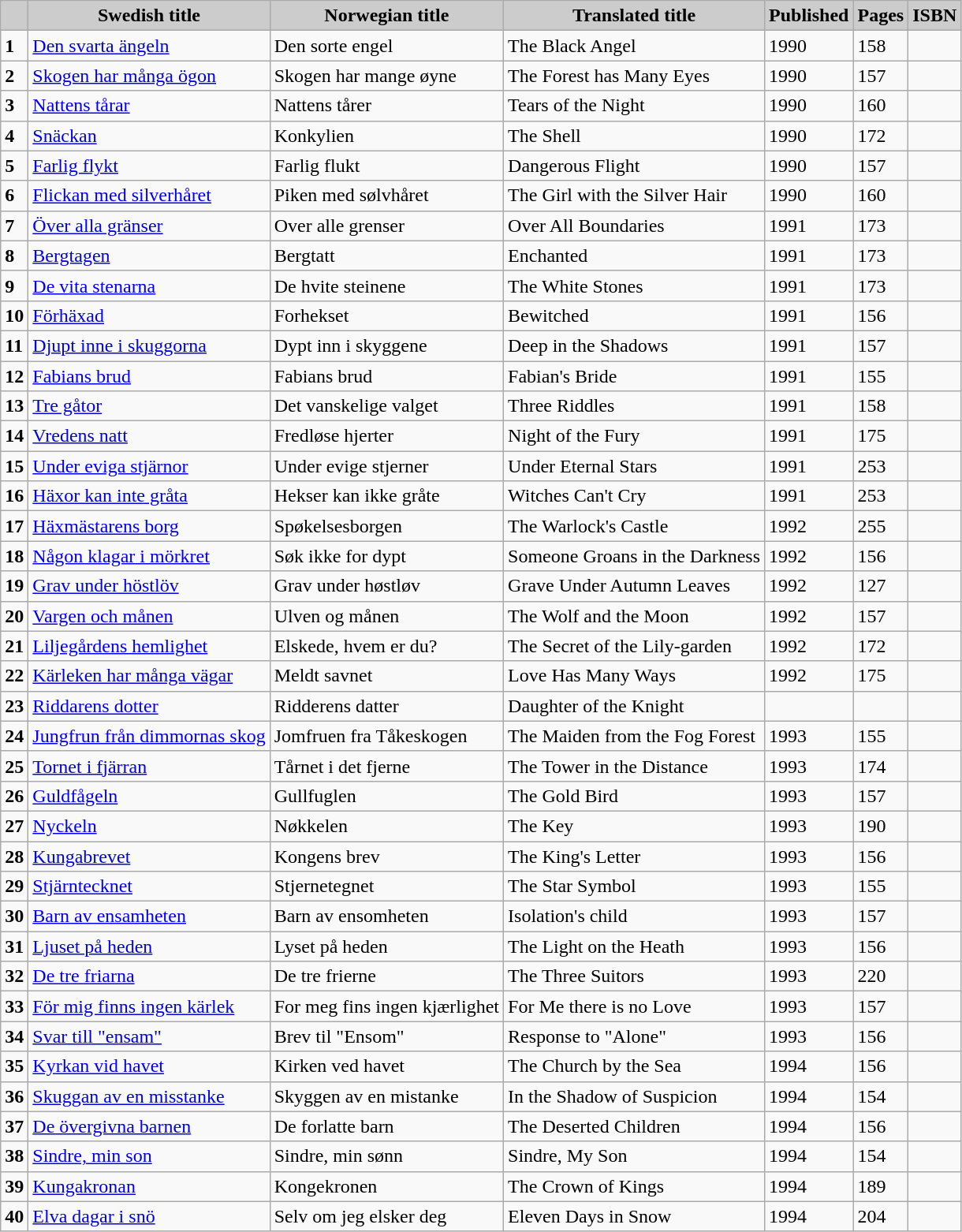<table class="wikitable">
<tr>
<th style="background-color: #CCCCCC"></th>
<th style="background-color: #CCCCCC"><strong>Swedish title</strong></th>
<th style="background-color: #CCCCCC"><strong>Norwegian title</strong></th>
<th style="background-color: #CCCCCC"><strong>Translated title</strong></th>
<th style="background-color: #CCCCCC"><strong>Published</strong></th>
<th style="background-color: #CCCCCC"><strong>Pages</strong></th>
<th style="background-color: #CCCCCC"><strong>ISBN</strong></th>
</tr>
<tr>
<td><strong>1</strong></td>
<td><a href='#'>Den svarta ängeln</a></td>
<td>Den sorte engel</td>
<td>The Black Angel</td>
<td>1990</td>
<td>158</td>
<td></td>
</tr>
<tr>
<td><strong>2</strong></td>
<td><a href='#'>Skogen har många ögon</a></td>
<td>Skogen har mange øyne</td>
<td>The Forest has Many Eyes</td>
<td>1990</td>
<td>157</td>
<td></td>
</tr>
<tr>
<td><strong>3</strong></td>
<td><a href='#'>Nattens tårar</a></td>
<td>Nattens tårer</td>
<td>Tears of the Night</td>
<td>1990</td>
<td>160</td>
<td></td>
</tr>
<tr>
<td><strong>4</strong></td>
<td><a href='#'>Snäckan</a></td>
<td>Konkylien</td>
<td>The Shell</td>
<td>1990</td>
<td>172</td>
<td></td>
</tr>
<tr>
<td><strong>5</strong></td>
<td><a href='#'>Farlig flykt</a></td>
<td>Farlig flukt</td>
<td>Dangerous Flight</td>
<td>1990</td>
<td>157</td>
<td></td>
</tr>
<tr>
<td><strong>6</strong></td>
<td><a href='#'>Flickan med silverhåret</a></td>
<td>Piken med sølvhåret</td>
<td>The Girl with the Silver Hair</td>
<td>1990</td>
<td>160</td>
<td></td>
</tr>
<tr>
<td><strong>7</strong></td>
<td><a href='#'>Över alla gränser</a></td>
<td>Over alle grenser</td>
<td>Over All Boundaries</td>
<td>1991</td>
<td>173</td>
<td></td>
</tr>
<tr>
<td><strong>8</strong></td>
<td><a href='#'>Bergtagen</a></td>
<td>Bergtatt</td>
<td>Enchanted</td>
<td>1991</td>
<td>173</td>
<td></td>
</tr>
<tr>
<td><strong>9</strong></td>
<td><a href='#'>De vita stenarna</a></td>
<td>De hvite steinene</td>
<td>The White Stones</td>
<td>1991</td>
<td>173</td>
<td></td>
</tr>
<tr>
<td><strong>10</strong></td>
<td><a href='#'>Förhäxad</a></td>
<td>Forhekset</td>
<td>Bewitched</td>
<td>1991</td>
<td>156</td>
<td></td>
</tr>
<tr>
<td><strong>11</strong></td>
<td><a href='#'>Djupt inne i skuggorna</a></td>
<td>Dypt inn i skyggene</td>
<td>Deep in the Shadows</td>
<td>1991</td>
<td>157</td>
<td></td>
</tr>
<tr>
<td><strong>12</strong></td>
<td><a href='#'>Fabians brud</a></td>
<td>Fabians brud</td>
<td>Fabian's Bride</td>
<td>1991</td>
<td>155</td>
<td></td>
</tr>
<tr>
<td><strong>13</strong></td>
<td><a href='#'>Tre gåtor</a></td>
<td>Det vanskelige valget</td>
<td>Three Riddles</td>
<td>1991</td>
<td>158</td>
<td></td>
</tr>
<tr>
<td><strong>14</strong></td>
<td><a href='#'>Vredens natt</a></td>
<td>Fredløse hjerter</td>
<td>Night of the Fury</td>
<td>1991</td>
<td>175</td>
<td></td>
</tr>
<tr>
<td><strong>15</strong></td>
<td><a href='#'>Under eviga stjärnor</a></td>
<td>Under evige stjerner</td>
<td>Under Eternal Stars</td>
<td>1991</td>
<td>253</td>
<td></td>
</tr>
<tr>
<td><strong>16</strong></td>
<td><a href='#'>Häxor kan inte gråta</a></td>
<td>Hekser kan ikke gråte</td>
<td>Witches Can't Cry</td>
<td>1991</td>
<td>253</td>
<td></td>
</tr>
<tr>
<td><strong>17</strong></td>
<td><a href='#'>Häxmästarens borg</a></td>
<td>Spøkelsesborgen</td>
<td>The Warlock's Castle</td>
<td>1992</td>
<td>255</td>
<td></td>
</tr>
<tr>
<td><strong>18</strong></td>
<td><a href='#'>Någon klagar i mörkret</a></td>
<td>Søk ikke for dypt</td>
<td>Someone Groans in the Darkness</td>
<td>1992</td>
<td>156</td>
<td></td>
</tr>
<tr>
<td><strong>19</strong></td>
<td><a href='#'>Grav under höstlöv</a></td>
<td>Grav under høstløv</td>
<td>Grave Under Autumn Leaves</td>
<td>1992</td>
<td>127</td>
<td></td>
</tr>
<tr>
<td><strong>20</strong></td>
<td><a href='#'>Vargen och månen</a></td>
<td>Ulven og månen</td>
<td>The Wolf and the Moon</td>
<td>1992</td>
<td>157</td>
<td></td>
</tr>
<tr>
<td><strong>21</strong></td>
<td><a href='#'>Liljegårdens hemlighet</a></td>
<td>Elskede, hvem er du?</td>
<td>The Secret of the Lily-garden</td>
<td>1992</td>
<td>172</td>
<td></td>
</tr>
<tr>
<td><strong>22</strong></td>
<td><a href='#'>Kärleken har många vägar</a></td>
<td>Meldt savnet</td>
<td>Love Has Many Ways</td>
<td>1992</td>
<td>175</td>
<td></td>
</tr>
<tr>
<td><strong>23</strong></td>
<td><a href='#'>Riddarens dotter</a></td>
<td>Ridderens datter</td>
<td>Daughter of the Knight</td>
<td></td>
<td></td>
<td></td>
</tr>
<tr>
<td><strong>24</strong></td>
<td><a href='#'>Jungfrun från dimmornas skog</a></td>
<td>Jomfruen fra Tåkeskogen</td>
<td>The Maiden from the Fog Forest</td>
<td>1993</td>
<td>155</td>
<td></td>
</tr>
<tr>
<td><strong>25</strong></td>
<td><a href='#'>Tornet i fjärran</a></td>
<td>Tårnet i det fjerne</td>
<td>The Tower in the Distance</td>
<td>1993</td>
<td>174</td>
<td></td>
</tr>
<tr>
<td><strong>26</strong></td>
<td><a href='#'>Guldfågeln</a></td>
<td>Gullfuglen</td>
<td>The Gold Bird</td>
<td>1993</td>
<td>157</td>
<td></td>
</tr>
<tr>
<td><strong>27</strong></td>
<td><a href='#'>Nyckeln</a></td>
<td>Nøkkelen</td>
<td>The Key</td>
<td>1993</td>
<td>190</td>
<td></td>
</tr>
<tr>
<td><strong>28</strong></td>
<td><a href='#'>Kungabrevet</a></td>
<td>Kongens brev</td>
<td>The King's Letter</td>
<td>1993</td>
<td>156</td>
<td></td>
</tr>
<tr>
<td><strong>29</strong></td>
<td><a href='#'>Stjärntecknet</a></td>
<td>Stjernetegnet</td>
<td>The Star Symbol</td>
<td>1993</td>
<td>155</td>
<td></td>
</tr>
<tr>
<td><strong>30</strong></td>
<td><a href='#'>Barn av ensamheten</a></td>
<td>Barn av ensomheten</td>
<td>Isolation's child</td>
<td>1993</td>
<td>157</td>
<td></td>
</tr>
<tr>
<td><strong>31</strong></td>
<td><a href='#'>Ljuset på heden</a></td>
<td>Lyset på heden</td>
<td>The Light on the Heath</td>
<td>1993</td>
<td>156</td>
<td></td>
</tr>
<tr>
<td><strong>32</strong></td>
<td><a href='#'>De tre friarna</a></td>
<td>De tre frierne</td>
<td>The Three Suitors</td>
<td>1993</td>
<td>220</td>
<td></td>
</tr>
<tr>
<td><strong>33</strong></td>
<td><a href='#'>För mig finns ingen kärlek</a></td>
<td>For meg fins ingen kjærlighet</td>
<td>For Me there is no Love</td>
<td>1993</td>
<td>157</td>
<td></td>
</tr>
<tr>
<td><strong>34</strong></td>
<td><a href='#'>Svar till "ensam"</a></td>
<td>Brev til "Ensom"</td>
<td>Response to "Alone"</td>
<td>1993</td>
<td>156</td>
<td></td>
</tr>
<tr>
<td><strong>35</strong></td>
<td><a href='#'>Kyrkan vid havet</a></td>
<td>Kirken ved havet</td>
<td>The Church by the Sea</td>
<td>1994</td>
<td>156</td>
<td></td>
</tr>
<tr>
<td><strong>36</strong></td>
<td><a href='#'>Skuggan av en misstanke</a></td>
<td>Skyggen av en mistanke</td>
<td>In the Shadow of Suspicion</td>
<td>1994</td>
<td>154</td>
<td></td>
</tr>
<tr>
<td><strong>37</strong></td>
<td><a href='#'>De övergivna barnen</a></td>
<td>De forlatte barn</td>
<td>The Deserted Children</td>
<td>1994</td>
<td>156</td>
<td></td>
</tr>
<tr>
<td><strong>38</strong></td>
<td><a href='#'>Sindre, min son</a></td>
<td>Sindre, min sønn</td>
<td>Sindre, My Son</td>
<td>1994</td>
<td>154</td>
<td></td>
</tr>
<tr>
<td><strong>39</strong></td>
<td><a href='#'>Kungakronan</a></td>
<td>Kongekronen</td>
<td>The Crown of Kings</td>
<td>1994</td>
<td>189</td>
<td></td>
</tr>
<tr>
<td><strong>40</strong></td>
<td><a href='#'>Elva dagar i snö</a></td>
<td>Selv om jeg elsker deg</td>
<td>Eleven Days in Snow</td>
<td>1994</td>
<td>204</td>
<td></td>
</tr>
</table>
